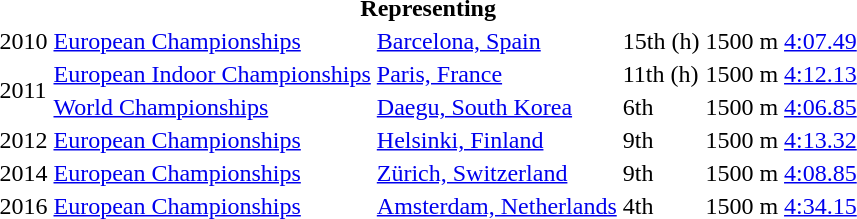<table>
<tr>
<th colspan="6">Representing </th>
</tr>
<tr>
<td>2010</td>
<td><a href='#'>European Championships</a></td>
<td><a href='#'>Barcelona, Spain</a></td>
<td>15th (h)</td>
<td>1500 m</td>
<td><a href='#'>4:07.49</a></td>
</tr>
<tr>
<td rowspan=2>2011</td>
<td><a href='#'>European Indoor Championships</a></td>
<td><a href='#'>Paris, France</a></td>
<td>11th (h)</td>
<td>1500 m</td>
<td><a href='#'>4:12.13</a></td>
</tr>
<tr>
<td><a href='#'>World Championships</a></td>
<td><a href='#'>Daegu, South Korea</a></td>
<td>6th</td>
<td>1500 m</td>
<td><a href='#'>4:06.85</a></td>
</tr>
<tr>
<td>2012</td>
<td><a href='#'>European Championships</a></td>
<td><a href='#'>Helsinki, Finland</a></td>
<td>9th</td>
<td>1500 m</td>
<td><a href='#'>4:13.32</a></td>
</tr>
<tr>
<td>2014</td>
<td><a href='#'>European Championships</a></td>
<td><a href='#'>Zürich, Switzerland</a></td>
<td>9th</td>
<td>1500 m</td>
<td><a href='#'>4:08.85</a></td>
</tr>
<tr>
<td>2016</td>
<td><a href='#'>European Championships</a></td>
<td><a href='#'>Amsterdam, Netherlands</a></td>
<td>4th</td>
<td>1500 m</td>
<td><a href='#'>4:34.15</a></td>
</tr>
</table>
